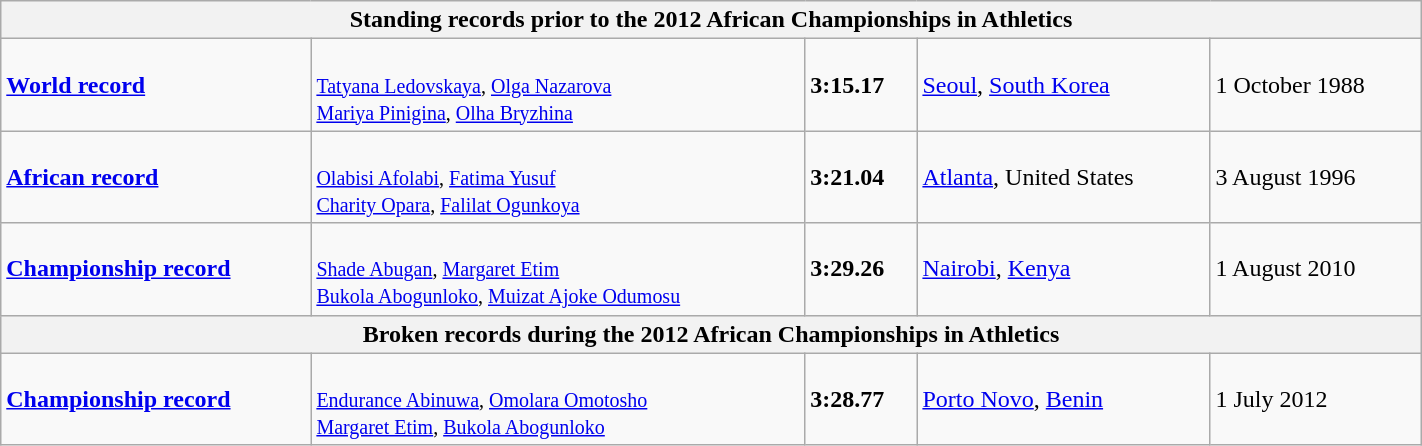<table class="wikitable" width=75%>
<tr>
<th colspan="5">Standing records prior to the 2012 African Championships in Athletics</th>
</tr>
<tr>
<td><strong><a href='#'>World record</a></strong></td>
<td><br><small><a href='#'>Tatyana Ledovskaya</a>, <a href='#'>Olga Nazarova</a><br><a href='#'>Mariya Pinigina</a>, <a href='#'>Olha Bryzhina</a></small></td>
<td><strong>3:15.17</strong></td>
<td><a href='#'>Seoul</a>, <a href='#'>South Korea</a></td>
<td>1 October 1988</td>
</tr>
<tr>
<td><strong><a href='#'>African record</a></strong></td>
<td><br><small><a href='#'>Olabisi Afolabi</a>, <a href='#'>Fatima Yusuf</a><br><a href='#'>Charity Opara</a>, <a href='#'>Falilat Ogunkoya</a></small></td>
<td><strong>3:21.04</strong></td>
<td><a href='#'>Atlanta</a>, United States</td>
<td>3 August 1996</td>
</tr>
<tr>
<td><strong><a href='#'>Championship record</a></strong></td>
<td><br><small><a href='#'>Shade Abugan</a>, <a href='#'>Margaret Etim</a><br><a href='#'>Bukola Abogunloko</a>, <a href='#'>Muizat Ajoke Odumosu</a>  </small></td>
<td><strong>3:29.26</strong></td>
<td><a href='#'>Nairobi</a>, <a href='#'>Kenya</a></td>
<td>1 August 2010</td>
</tr>
<tr>
<th colspan="5">Broken records during the 2012 African Championships in Athletics</th>
</tr>
<tr>
<td><strong><a href='#'>Championship record</a></strong></td>
<td><br><small><a href='#'>Endurance Abinuwa</a>, <a href='#'>Omolara Omotosho</a><br><a href='#'>Margaret Etim</a>, <a href='#'>Bukola Abogunloko</a></small></td>
<td><strong>3:28.77</strong></td>
<td><a href='#'>Porto Novo</a>, <a href='#'>Benin</a></td>
<td>1 July 2012</td>
</tr>
</table>
